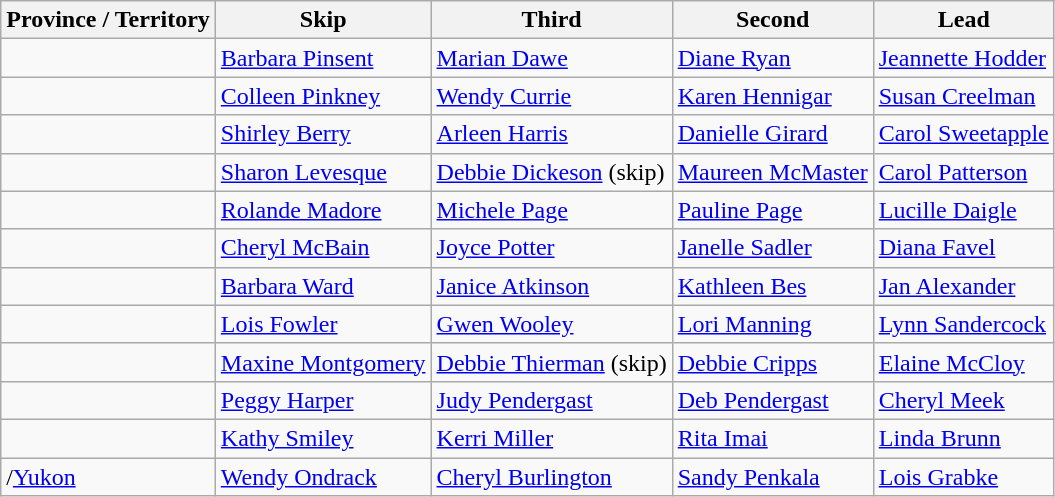<table class="wikitable">
<tr>
<th>Province / Territory</th>
<th>Skip</th>
<th>Third</th>
<th>Second</th>
<th>Lead</th>
</tr>
<tr>
<td></td>
<td><a href='#'>Barbara Pinsent</a></td>
<td><a href='#'>Marian Dawe</a></td>
<td><a href='#'>Diane Ryan</a></td>
<td><a href='#'>Jeannette Hodder</a></td>
</tr>
<tr>
<td></td>
<td><a href='#'>Colleen Pinkney</a></td>
<td><a href='#'>Wendy Currie</a></td>
<td><a href='#'>Karen Hennigar</a></td>
<td><a href='#'>Susan Creelman</a></td>
</tr>
<tr>
<td></td>
<td><a href='#'>Shirley Berry</a></td>
<td><a href='#'>Arleen Harris</a></td>
<td><a href='#'>Danielle Girard</a></td>
<td><a href='#'>Carol Sweetapple</a></td>
</tr>
<tr>
<td></td>
<td><a href='#'>Sharon Levesque</a></td>
<td><a href='#'>Debbie Dickeson</a> (skip)</td>
<td><a href='#'>Maureen McMaster</a></td>
<td><a href='#'>Carol Patterson</a></td>
</tr>
<tr>
<td></td>
<td><a href='#'>Rolande Madore</a></td>
<td><a href='#'>Michele Page</a></td>
<td><a href='#'>Pauline Page</a></td>
<td><a href='#'>Lucille Daigle</a></td>
</tr>
<tr>
<td></td>
<td><a href='#'>Cheryl McBain</a></td>
<td><a href='#'>Joyce Potter</a></td>
<td><a href='#'>Janelle Sadler</a></td>
<td><a href='#'>Diana Favel</a></td>
</tr>
<tr>
<td></td>
<td><a href='#'>Barbara Ward</a></td>
<td><a href='#'>Janice Atkinson</a></td>
<td><a href='#'>Kathleen Bes</a></td>
<td><a href='#'>Jan Alexander</a></td>
</tr>
<tr>
<td></td>
<td><a href='#'>Lois Fowler</a></td>
<td><a href='#'>Gwen Wooley</a></td>
<td><a href='#'>Lori Manning</a></td>
<td><a href='#'>Lynn Sandercock</a></td>
</tr>
<tr>
<td></td>
<td><a href='#'>Maxine Montgomery</a></td>
<td><a href='#'>Debbie Thierman</a> (skip)</td>
<td><a href='#'>Debbie Cripps</a></td>
<td><a href='#'>Elaine McCloy</a></td>
</tr>
<tr>
<td></td>
<td><a href='#'>Peggy Harper</a></td>
<td><a href='#'>Judy Pendergast</a></td>
<td><a href='#'>Deb Pendergast</a></td>
<td><a href='#'>Cheryl Meek</a></td>
</tr>
<tr>
<td></td>
<td><a href='#'>Kathy Smiley</a></td>
<td><a href='#'>Kerri Miller</a></td>
<td><a href='#'>Rita Imai</a></td>
<td><a href='#'>Linda Brunn</a></td>
</tr>
<tr>
<td>/<a href='#'>Yukon</a></td>
<td><a href='#'>Wendy Ondrack</a></td>
<td><a href='#'>Cheryl Burlington</a></td>
<td><a href='#'>Sandy Penkala</a></td>
<td><a href='#'>Lois Grabke</a></td>
</tr>
</table>
